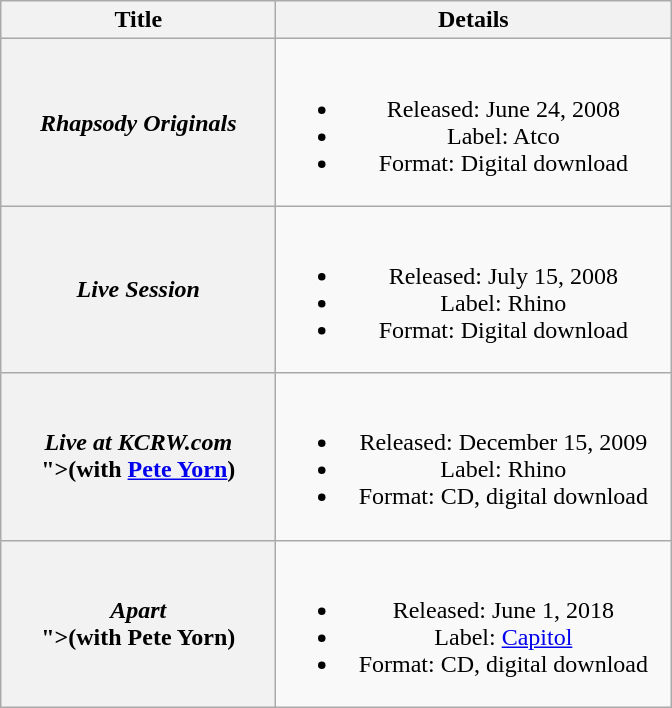<table class="wikitable plainrowheaders" style="text-align:center;">
<tr>
<th scope="col" style="width:11em;">Title</th>
<th scope="col" style="width:16em;">Details</th>
</tr>
<tr>
<th scope="row"><em>Rhapsody Originals</em></th>
<td><br><ul><li>Released: June 24, 2008</li><li>Label: Atco</li><li>Format: Digital download</li></ul></td>
</tr>
<tr>
<th scope="row"><em>Live Session</em></th>
<td><br><ul><li>Released: July 15, 2008</li><li>Label: Rhino</li><li>Format: Digital download</li></ul></td>
</tr>
<tr>
<th scope="row"><em>Live at KCRW.com</em><br><span>">(with <a href='#'>Pete Yorn</a>)</span></th>
<td><br><ul><li>Released: December 15, 2009</li><li>Label: Rhino</li><li>Format: CD, digital download</li></ul></td>
</tr>
<tr>
<th scope="row"><em>Apart</em><br><span>">(with Pete Yorn)</span></th>
<td><br><ul><li>Released: June 1, 2018</li><li>Label: <a href='#'>Capitol</a></li><li>Format: CD, digital download</li></ul></td>
</tr>
</table>
